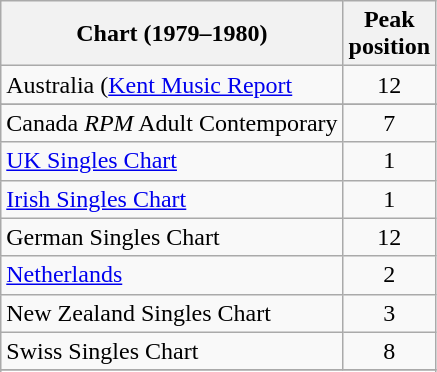<table class="wikitable sortable">
<tr>
<th align="left">Chart (1979–1980)</th>
<th style="text-align:center;">Peak<br>position</th>
</tr>
<tr>
<td align="left">Australia (<a href='#'>Kent Music Report</a></td>
<td style="text-align:center;">12</td>
</tr>
<tr>
</tr>
<tr>
<td>Canada <em>RPM</em> Adult Contemporary</td>
<td style="text-align:center;">7</td>
</tr>
<tr>
<td align="left"><a href='#'>UK Singles Chart</a></td>
<td style="text-align:center;">1</td>
</tr>
<tr>
<td align="left"><a href='#'>Irish Singles Chart</a></td>
<td style="text-align:center;">1</td>
</tr>
<tr>
<td align="left">German Singles Chart </td>
<td style="text-align:center;">12</td>
</tr>
<tr>
<td align="left"><a href='#'>Netherlands</a></td>
<td style="text-align:center;">2</td>
</tr>
<tr>
<td align="left">New Zealand Singles Chart</td>
<td style="text-align:center;">3</td>
</tr>
<tr>
<td align="left">Swiss Singles Chart </td>
<td style="text-align:center;">8</td>
</tr>
<tr>
</tr>
<tr>
</tr>
<tr>
</tr>
<tr>
</tr>
</table>
